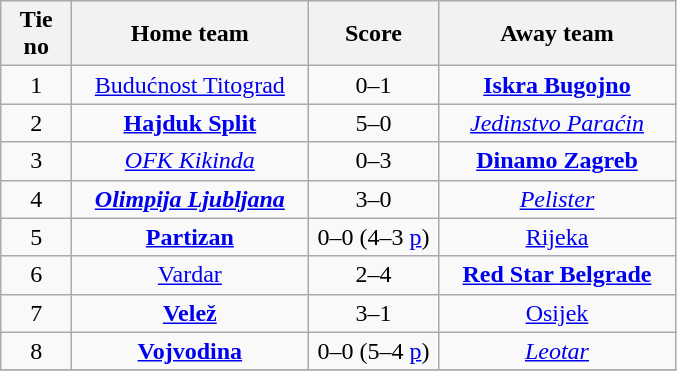<table class="wikitable" style="text-align: center">
<tr>
<th width=40>Tie no</th>
<th width=150>Home team</th>
<th width=80>Score</th>
<th width=150>Away team</th>
</tr>
<tr>
<td>1</td>
<td><a href='#'>Budućnost Titograd</a></td>
<td>0–1</td>
<td><strong><a href='#'>Iskra Bugojno</a></strong></td>
</tr>
<tr>
<td>2</td>
<td><strong><a href='#'>Hajduk Split</a></strong></td>
<td>5–0</td>
<td><em><a href='#'>Jedinstvo Paraćin</a></em></td>
</tr>
<tr>
<td>3</td>
<td><em><a href='#'>OFK Kikinda</a></em></td>
<td>0–3</td>
<td><strong><a href='#'>Dinamo Zagreb</a></strong></td>
</tr>
<tr>
<td>4</td>
<td><strong><em><a href='#'>Olimpija Ljubljana</a></em></strong></td>
<td>3–0</td>
<td><em><a href='#'>Pelister</a></em></td>
</tr>
<tr>
<td>5</td>
<td><strong><a href='#'>Partizan</a></strong></td>
<td>0–0 (4–3 <a href='#'>p</a>)</td>
<td><a href='#'>Rijeka</a></td>
</tr>
<tr>
<td>6</td>
<td><a href='#'>Vardar</a></td>
<td>2–4</td>
<td><strong><a href='#'>Red Star Belgrade</a></strong></td>
</tr>
<tr>
<td>7</td>
<td><strong><a href='#'>Velež</a></strong></td>
<td>3–1</td>
<td><a href='#'>Osijek</a></td>
</tr>
<tr>
<td>8</td>
<td><strong><a href='#'>Vojvodina</a></strong></td>
<td>0–0 (5–4 <a href='#'>p</a>)</td>
<td><em><a href='#'>Leotar</a></em></td>
</tr>
<tr>
</tr>
</table>
